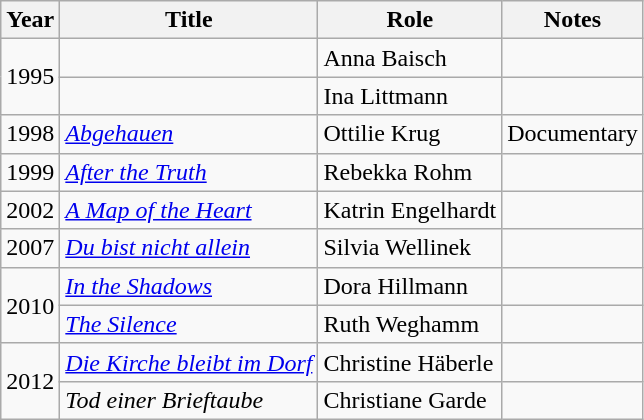<table class="wikitable sortable">
<tr>
<th>Year</th>
<th>Title</th>
<th>Role</th>
<th class="unsortable">Notes</th>
</tr>
<tr>
<td rowspan="2">1995</td>
<td><em></em></td>
<td>Anna Baisch</td>
<td></td>
</tr>
<tr>
<td><em></em></td>
<td>Ina Littmann</td>
<td></td>
</tr>
<tr>
<td>1998</td>
<td><em><a href='#'>Abgehauen</a></em></td>
<td>Ottilie Krug</td>
<td>Documentary</td>
</tr>
<tr>
<td>1999</td>
<td><em><a href='#'>After the Truth</a></em></td>
<td>Rebekka Rohm</td>
<td></td>
</tr>
<tr>
<td>2002</td>
<td><em><a href='#'>A Map of the Heart</a></em></td>
<td>Katrin Engelhardt</td>
<td></td>
</tr>
<tr>
<td>2007</td>
<td><em><a href='#'>Du bist nicht allein</a></em></td>
<td>Silvia Wellinek</td>
<td></td>
</tr>
<tr>
<td rowspan="2">2010</td>
<td><em><a href='#'>In the Shadows</a></em></td>
<td>Dora Hillmann</td>
<td></td>
</tr>
<tr>
<td><em><a href='#'>The Silence</a></em></td>
<td>Ruth Weghamm</td>
<td></td>
</tr>
<tr>
<td rowspan="2">2012</td>
<td><em><a href='#'>Die Kirche bleibt im Dorf</a></em></td>
<td>Christine Häberle</td>
<td></td>
</tr>
<tr>
<td><em>Tod einer Brieftaube</em></td>
<td>Christiane Garde</td>
<td></td>
</tr>
</table>
